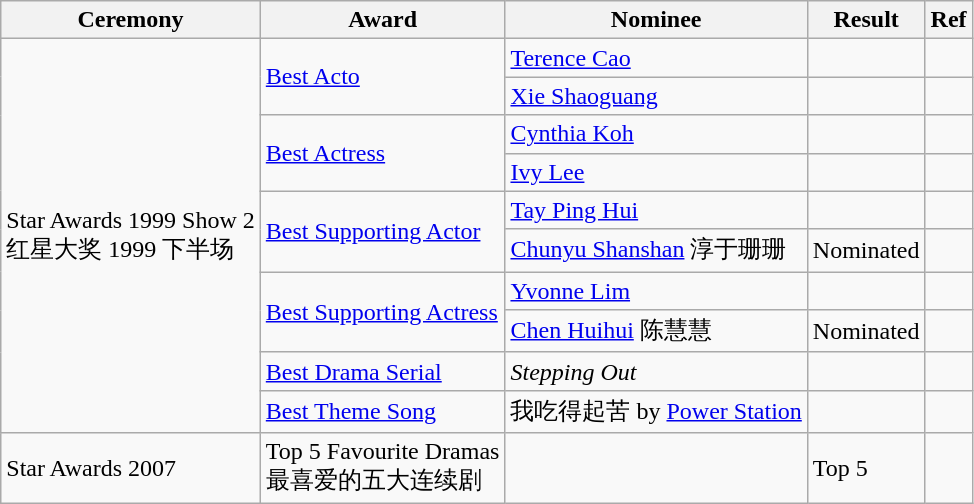<table class="wikitable">
<tr>
<th>Ceremony</th>
<th>Award</th>
<th>Nominee</th>
<th>Result</th>
<th>Ref</th>
</tr>
<tr>
<td rowspan="10">Star Awards 1999 Show 2 <br> 红星大奖 1999 下半场</td>
<td rowspan="2"><a href='#'>Best Acto</a></td>
<td><a href='#'>Terence Cao</a></td>
<td></td>
<td></td>
</tr>
<tr>
<td><a href='#'>Xie Shaoguang</a></td>
<td></td>
<td></td>
</tr>
<tr>
<td rowspan="2"><a href='#'>Best Actress</a></td>
<td><a href='#'>Cynthia Koh</a></td>
<td></td>
<td></td>
</tr>
<tr>
<td><a href='#'>Ivy Lee</a></td>
<td></td>
<td></td>
</tr>
<tr>
<td rowspan="2"><a href='#'>Best Supporting Actor</a></td>
<td><a href='#'>Tay Ping Hui</a></td>
<td></td>
<td></td>
</tr>
<tr>
<td><a href='#'>Chunyu Shanshan</a> 淳于珊珊</td>
<td>Nominated</td>
<td></td>
</tr>
<tr>
<td rowspan="2"><a href='#'>Best Supporting Actress</a></td>
<td><a href='#'>Yvonne Lim</a></td>
<td></td>
<td></td>
</tr>
<tr>
<td><a href='#'>Chen Huihui</a> 陈慧慧</td>
<td>Nominated</td>
<td></td>
</tr>
<tr>
<td><a href='#'>Best Drama Serial</a></td>
<td><em>Stepping Out</em></td>
<td></td>
<td></td>
</tr>
<tr>
<td><a href='#'>Best Theme Song</a></td>
<td>我吃得起苦 by <a href='#'>Power Station</a></td>
<td></td>
<td></td>
</tr>
<tr>
<td>Star Awards 2007</td>
<td>Top 5 Favourite Dramas<br>最喜爱的五大连续剧</td>
<td></td>
<td> Top 5</td>
<td></td>
</tr>
</table>
